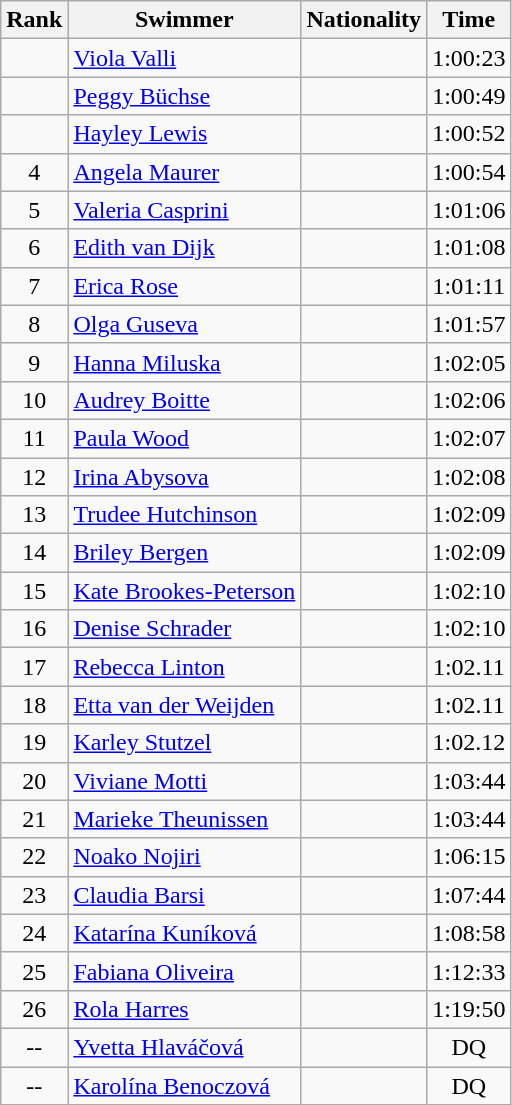<table class="wikitable" border="1" style="text-align:center">
<tr>
<th>Rank</th>
<th>Swimmer</th>
<th>Nationality</th>
<th>Time</th>
</tr>
<tr>
<td></td>
<td align=left><a href='#'>Viola Valli</a></td>
<td align=left></td>
<td>1:00:23</td>
</tr>
<tr>
<td></td>
<td align=left><a href='#'>Peggy Büchse</a></td>
<td align=left></td>
<td>1:00:49</td>
</tr>
<tr>
<td></td>
<td align=left><a href='#'>Hayley Lewis</a></td>
<td align=left></td>
<td>1:00:52</td>
</tr>
<tr>
<td>4</td>
<td align=left><a href='#'>Angela Maurer</a></td>
<td align=left></td>
<td>1:00:54</td>
</tr>
<tr>
<td>5</td>
<td align=left><a href='#'>Valeria Casprini</a></td>
<td align=left></td>
<td>1:01:06</td>
</tr>
<tr>
<td>6</td>
<td align=left><a href='#'>Edith van Dijk</a></td>
<td align=left></td>
<td>1:01:08</td>
</tr>
<tr>
<td>7</td>
<td align=left><a href='#'>Erica Rose</a></td>
<td align=left></td>
<td>1:01:11</td>
</tr>
<tr>
<td>8</td>
<td align=left><a href='#'>Olga Guseva</a></td>
<td align=left></td>
<td>1:01:57</td>
</tr>
<tr>
<td>9</td>
<td align=left><a href='#'>Hanna Miluska</a></td>
<td align=left></td>
<td>1:02:05</td>
</tr>
<tr>
<td>10</td>
<td align=left><a href='#'>Audrey Boitte</a></td>
<td align=left></td>
<td>1:02:06</td>
</tr>
<tr>
<td>11</td>
<td align=left><a href='#'>Paula Wood</a></td>
<td align=left></td>
<td>1:02:07</td>
</tr>
<tr>
<td>12</td>
<td align=left><a href='#'>Irina Abysova</a></td>
<td align=left></td>
<td>1:02:08</td>
</tr>
<tr>
<td>13</td>
<td align=left><a href='#'>Trudee Hutchinson</a></td>
<td align=left></td>
<td>1:02:09</td>
</tr>
<tr>
<td>14</td>
<td align=left><a href='#'>Briley Bergen</a></td>
<td align=left></td>
<td>1:02:09</td>
</tr>
<tr>
<td>15</td>
<td align=left><a href='#'>Kate Brookes-Peterson</a></td>
<td align=left></td>
<td>1:02:10</td>
</tr>
<tr>
<td>16</td>
<td align=left><a href='#'>Denise Schrader</a></td>
<td align=left></td>
<td>1:02:10</td>
</tr>
<tr>
<td>17</td>
<td align=left><a href='#'>Rebecca Linton</a></td>
<td align=left></td>
<td>1:02.11</td>
</tr>
<tr>
<td>18</td>
<td align=left><a href='#'>Etta van der Weijden</a></td>
<td align=left></td>
<td>1:02.11</td>
</tr>
<tr>
<td>19</td>
<td align=left><a href='#'>Karley Stutzel</a></td>
<td align=left></td>
<td>1:02.12</td>
</tr>
<tr>
<td>20</td>
<td align=left><a href='#'>Viviane Motti</a></td>
<td align=left></td>
<td>1:03:44</td>
</tr>
<tr>
<td>21</td>
<td align=left><a href='#'>Marieke Theunissen</a></td>
<td align=left></td>
<td>1:03:44</td>
</tr>
<tr>
<td>22</td>
<td align=left><a href='#'>Noako Nojiri</a></td>
<td align=left></td>
<td>1:06:15</td>
</tr>
<tr>
<td>23</td>
<td align=left><a href='#'>Claudia Barsi</a></td>
<td align=left></td>
<td>1:07:44</td>
</tr>
<tr>
<td>24</td>
<td align=left><a href='#'>Katarína Kuníková</a></td>
<td align=left></td>
<td>1:08:58</td>
</tr>
<tr>
<td>25</td>
<td align=left><a href='#'>Fabiana Oliveira</a></td>
<td align=left></td>
<td>1:12:33</td>
</tr>
<tr>
<td>26</td>
<td align=left><a href='#'>Rola Harres</a></td>
<td align=left></td>
<td>1:19:50</td>
</tr>
<tr>
<td>--</td>
<td align=left><a href='#'>Yvetta Hlaváčová</a></td>
<td align=left></td>
<td>DQ</td>
</tr>
<tr>
<td>--</td>
<td align=left><a href='#'>Karolína Benoczová</a></td>
<td align=left></td>
<td>DQ</td>
</tr>
</table>
